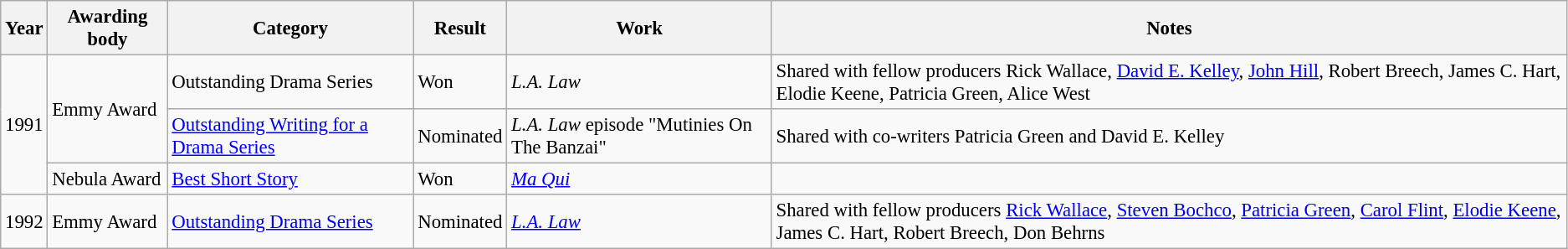<table class="wikitable" style="font-size: 95%;">
<tr>
<th>Year</th>
<th>Awarding body</th>
<th>Category</th>
<th>Result</th>
<th>Work</th>
<th>Notes</th>
</tr>
<tr>
<td rowspan=3>1991</td>
<td rowspan=2>Emmy Award</td>
<td>Outstanding Drama Series</td>
<td>Won</td>
<td><em>L.A. Law</em></td>
<td>Shared with fellow producers Rick Wallace, <a href='#'>David E. Kelley</a>, <a href='#'>John Hill</a>, Robert Breech, James C. Hart, Elodie Keene, Patricia Green, Alice West</td>
</tr>
<tr>
<td><a href='#'>Outstanding Writing for a Drama Series</a></td>
<td>Nominated</td>
<td><em>L.A. Law</em> episode "Mutinies On The Banzai"</td>
<td>Shared with co-writers Patricia Green and David E. Kelley</td>
</tr>
<tr>
<td>Nebula Award</td>
<td><a href='#'>Best Short Story</a></td>
<td>Won</td>
<td><em><a href='#'>Ma Qui</a></em></td>
<td></td>
</tr>
<tr>
<td>1992</td>
<td>Emmy Award</td>
<td><a href='#'>Outstanding Drama Series</a></td>
<td>Nominated</td>
<td><em><a href='#'>L.A. Law</a></em></td>
<td>Shared with fellow producers <a href='#'>Rick Wallace</a>, <a href='#'>Steven Bochco</a>, <a href='#'>Patricia Green</a>, <a href='#'>Carol Flint</a>, <a href='#'>Elodie Keene</a>, James C. Hart, Robert Breech, Don Behrns</td>
</tr>
</table>
